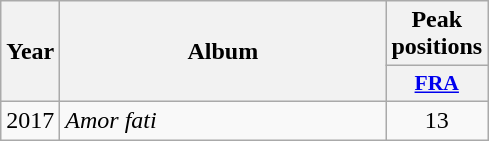<table class="wikitable">
<tr>
<th align="center" rowspan="2" width="10">Year</th>
<th align="center" rowspan="2" width="210">Album</th>
<th align="center" colspan="1" width="20">Peak positions</th>
</tr>
<tr>
<th scope="col" style="width:3em;font-size:90%;"><a href='#'>FRA</a><br></th>
</tr>
<tr>
<td style="text-align:center;">2017</td>
<td><em>Amor fati</em></td>
<td style="text-align:center;">13</td>
</tr>
</table>
